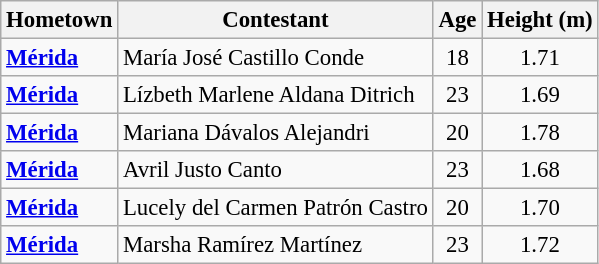<table class="wikitable sortable" style="font-size: 95%;">
<tr>
<th>Hometown</th>
<th>Contestant</th>
<th>Age</th>
<th>Height (m)</th>
</tr>
<tr>
<td><strong><a href='#'>Mérida</a></strong></td>
<td>María José Castillo Conde</td>
<td align="center">18</td>
<td align="center">1.71</td>
</tr>
<tr>
<td><strong><a href='#'>Mérida</a></strong></td>
<td>Lízbeth Marlene Aldana Ditrich</td>
<td align="center">23</td>
<td align="center">1.69</td>
</tr>
<tr>
<td><strong><a href='#'>Mérida</a></strong></td>
<td>Mariana Dávalos Alejandri</td>
<td align="center">20</td>
<td align="center">1.78</td>
</tr>
<tr>
<td><strong><a href='#'>Mérida</a></strong></td>
<td>Avril Justo Canto</td>
<td align="center">23</td>
<td align="center">1.68</td>
</tr>
<tr>
<td><strong><a href='#'>Mérida</a></strong></td>
<td>Lucely del Carmen Patrón Castro</td>
<td align="center">20</td>
<td align="center">1.70</td>
</tr>
<tr>
<td><strong><a href='#'>Mérida</a></strong></td>
<td>Marsha Ramírez Martínez</td>
<td align="center">23</td>
<td align="center">1.72</td>
</tr>
</table>
